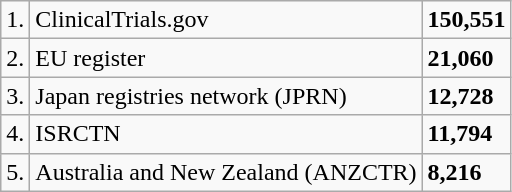<table class="wikitable">
<tr>
<td>1.</td>
<td>ClinicalTrials.gov</td>
<td><strong>150,551</strong></td>
</tr>
<tr>
<td>2.</td>
<td>EU register</td>
<td><strong>21,060</strong></td>
</tr>
<tr>
<td>3.</td>
<td>Japan registries network (JPRN)</td>
<td><strong>12,728</strong></td>
</tr>
<tr>
<td>4.</td>
<td>ISRCTN</td>
<td><strong>11,794</strong></td>
</tr>
<tr>
<td>5.</td>
<td>Australia and New Zealand (ANZCTR)</td>
<td><strong>8,216</strong></td>
</tr>
</table>
